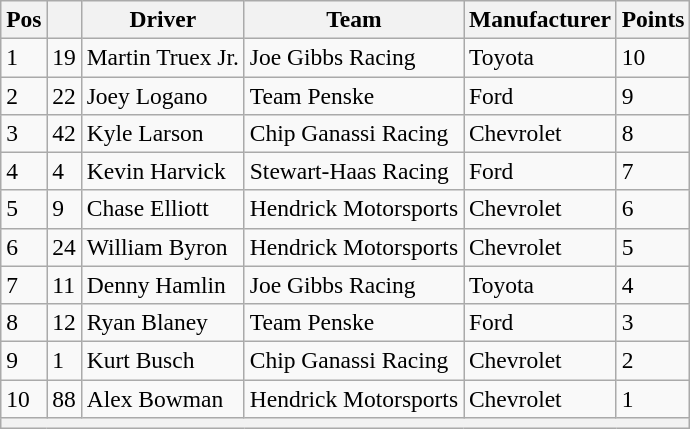<table class="wikitable" style="font-size:98%">
<tr>
<th>Pos</th>
<th></th>
<th>Driver</th>
<th>Team</th>
<th>Manufacturer</th>
<th>Points</th>
</tr>
<tr>
<td>1</td>
<td>19</td>
<td>Martin Truex Jr.</td>
<td>Joe Gibbs Racing</td>
<td>Toyota</td>
<td>10</td>
</tr>
<tr>
<td>2</td>
<td>22</td>
<td>Joey Logano</td>
<td>Team Penske</td>
<td>Ford</td>
<td>9</td>
</tr>
<tr>
<td>3</td>
<td>42</td>
<td>Kyle Larson</td>
<td>Chip Ganassi Racing</td>
<td>Chevrolet</td>
<td>8</td>
</tr>
<tr>
<td>4</td>
<td>4</td>
<td>Kevin Harvick</td>
<td>Stewart-Haas Racing</td>
<td>Ford</td>
<td>7</td>
</tr>
<tr>
<td>5</td>
<td>9</td>
<td>Chase Elliott</td>
<td>Hendrick Motorsports</td>
<td>Chevrolet</td>
<td>6</td>
</tr>
<tr>
<td>6</td>
<td>24</td>
<td>William Byron</td>
<td>Hendrick Motorsports</td>
<td>Chevrolet</td>
<td>5</td>
</tr>
<tr>
<td>7</td>
<td>11</td>
<td>Denny Hamlin</td>
<td>Joe Gibbs Racing</td>
<td>Toyota</td>
<td>4</td>
</tr>
<tr>
<td>8</td>
<td>12</td>
<td>Ryan Blaney</td>
<td>Team Penske</td>
<td>Ford</td>
<td>3</td>
</tr>
<tr>
<td>9</td>
<td>1</td>
<td>Kurt Busch</td>
<td>Chip Ganassi Racing</td>
<td>Chevrolet</td>
<td>2</td>
</tr>
<tr>
<td>10</td>
<td>88</td>
<td>Alex Bowman</td>
<td>Hendrick Motorsports</td>
<td>Chevrolet</td>
<td>1</td>
</tr>
<tr>
<th colspan="6"></th>
</tr>
</table>
